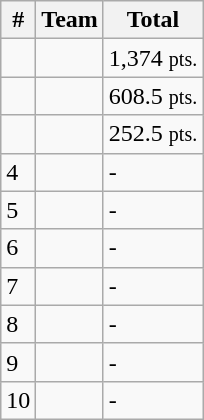<table class="wikitable">
<tr>
<th>#</th>
<th>Team</th>
<th>Total</th>
</tr>
<tr>
<td></td>
<td></td>
<td>1,374 <small>pts.</small></td>
</tr>
<tr>
<td></td>
<td></td>
<td>608.5 <small>pts.</small></td>
</tr>
<tr>
<td></td>
<td></td>
<td>252.5 <small>pts.</small></td>
</tr>
<tr>
<td>4</td>
<td></td>
<td>-</td>
</tr>
<tr>
<td>5</td>
<td></td>
<td>-</td>
</tr>
<tr>
<td>6</td>
<td></td>
<td>-</td>
</tr>
<tr>
<td>7</td>
<td></td>
<td>-</td>
</tr>
<tr>
<td>8</td>
<td></td>
<td>-</td>
</tr>
<tr>
<td>9</td>
<td></td>
<td>-</td>
</tr>
<tr>
<td>10</td>
<td></td>
<td>-</td>
</tr>
</table>
